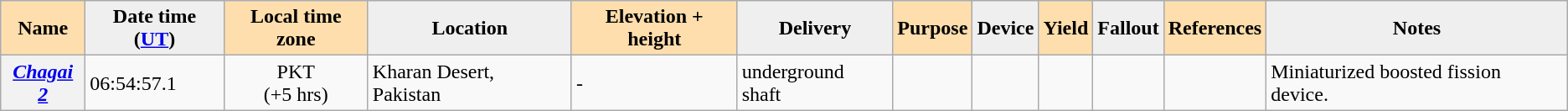<table class="wikitable sortable">
<tr>
<th style="background:#ffdead;">Name </th>
<th style="background:#efefef;">Date time (<a href='#'>UT</a>)</th>
<th style="background:#ffdead;">Local time zone </th>
<th style="background:#efefef;">Location </th>
<th style="background:#ffdead;">Elevation + height </th>
<th style="background:#efefef;">Delivery </th>
<th style="background:#ffdead;">Purpose </th>
<th style="background:#efefef;">Device </th>
<th style="background:#ffdead;">Yield </th>
<th style="background:#efefef;">Fallout </th>
<th style="background:#ffdead;" class="unsortable">References</th>
<th style="background:#efefef;" class="unsortable">Notes</th>
</tr>
<tr>
<th><em><a href='#'>Chagai 2</a></em></th>
<td> 06:54:57.1</td>
<td style="text-align:center;">PKT<br>(+5 hrs)</td>
<td>Kharan Desert, Pakistan </td>
<td> - </td>
<td>underground shaft</td>
<td></td>
<td></td>
<td style="text-align:center;"></td>
<td></td>
<td></td>
<td>Miniaturized boosted fission device.</td>
</tr>
</table>
